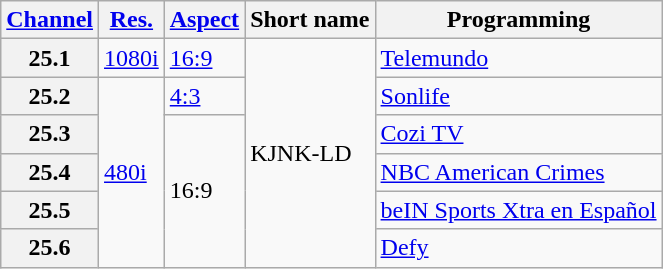<table class="wikitable">
<tr>
<th scope = "col"><a href='#'>Channel</a></th>
<th scope = "col"><a href='#'>Res.</a></th>
<th scope = "col"><a href='#'>Aspect</a></th>
<th scope = "col">Short name</th>
<th scope = "col">Programming</th>
</tr>
<tr>
<th scope = "row">25.1</th>
<td><a href='#'>1080i</a></td>
<td><a href='#'>16:9</a></td>
<td rowspan=6>KJNK-LD</td>
<td><a href='#'>Telemundo</a></td>
</tr>
<tr>
<th scope = "row">25.2</th>
<td rowspan=5><a href='#'>480i</a></td>
<td><a href='#'>4:3</a></td>
<td><a href='#'>Sonlife</a></td>
</tr>
<tr>
<th scope = "row">25.3</th>
<td rowspan="4">16:9</td>
<td><a href='#'>Cozi TV</a></td>
</tr>
<tr>
<th scope = "row">25.4</th>
<td><a href='#'>NBC American Crimes</a></td>
</tr>
<tr>
<th scope = "row">25.5</th>
<td><a href='#'>beIN Sports Xtra en Español</a></td>
</tr>
<tr>
<th scope = "row">25.6</th>
<td><a href='#'>Defy</a></td>
</tr>
</table>
